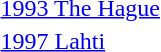<table>
<tr>
<td><a href='#'>1993 The Hague</a></td>
<td></td>
<td></td>
<td></td>
</tr>
<tr>
<td><a href='#'>1997 Lahti</a></td>
<td></td>
<td></td>
<td></td>
</tr>
</table>
